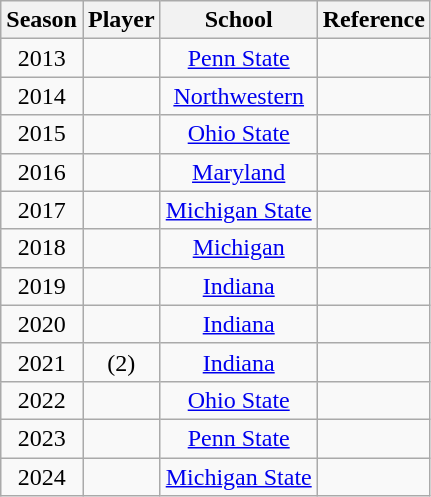<table class="wikitable" style="text-align:center;">
<tr>
<th>Season</th>
<th>Player</th>
<th>School</th>
<th class="unsortable">Reference</th>
</tr>
<tr>
<td>2013</td>
<td></td>
<td><a href='#'>Penn State</a></td>
<td></td>
</tr>
<tr>
<td>2014</td>
<td></td>
<td><a href='#'>Northwestern</a></td>
<td></td>
</tr>
<tr>
<td>2015</td>
<td></td>
<td><a href='#'>Ohio State</a></td>
<td></td>
</tr>
<tr>
<td>2016</td>
<td></td>
<td><a href='#'>Maryland</a></td>
<td></td>
</tr>
<tr>
<td>2017</td>
<td></td>
<td><a href='#'>Michigan State</a></td>
<td></td>
</tr>
<tr>
<td>2018</td>
<td></td>
<td><a href='#'>Michigan</a></td>
<td></td>
</tr>
<tr>
<td>2019</td>
<td></td>
<td><a href='#'>Indiana</a></td>
<td></td>
</tr>
<tr>
<td>2020</td>
<td></td>
<td><a href='#'>Indiana</a></td>
<td></td>
</tr>
<tr>
<td>2021</td>
<td> (2)</td>
<td><a href='#'>Indiana</a></td>
<td></td>
</tr>
<tr>
<td>2022</td>
<td></td>
<td><a href='#'>Ohio State</a></td>
<td></td>
</tr>
<tr>
<td>2023</td>
<td></td>
<td><a href='#'>Penn State</a></td>
<td></td>
</tr>
<tr>
<td>2024</td>
<td></td>
<td><a href='#'>Michigan State</a></td>
</tr>
</table>
